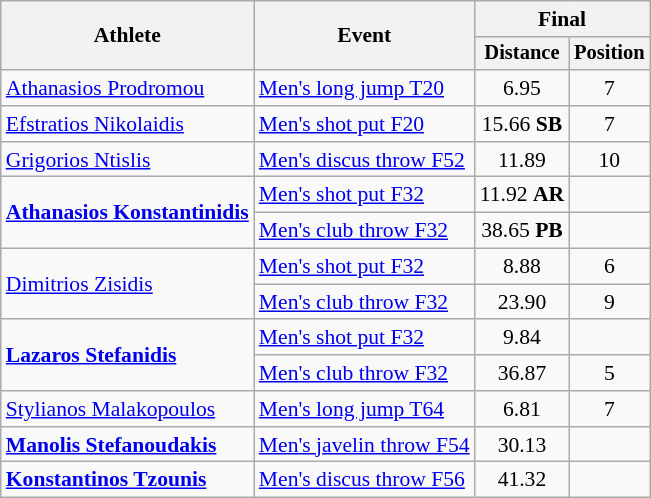<table class=wikitable style="font-size:90%">
<tr>
<th rowspan="2">Athlete</th>
<th rowspan="2">Event</th>
<th colspan="2">Final</th>
</tr>
<tr style="font-size:95%">
<th>Distance</th>
<th>Position</th>
</tr>
<tr align=center>
<td align=left><a href='#'>Athanasios Prodromou</a></td>
<td align=left><a href='#'>Men's long jump T20</a></td>
<td>6.95</td>
<td>7</td>
</tr>
<tr align=center>
<td align=left><a href='#'>Efstratios Nikolaidis</a></td>
<td align=left><a href='#'>Men's shot put F20</a></td>
<td>15.66 <strong>SB</strong></td>
<td>7</td>
</tr>
<tr align=center>
<td align=left><a href='#'>Grigorios Ntislis</a></td>
<td align=left><a href='#'>Men's discus throw F52</a></td>
<td>11.89</td>
<td>10 </td>
</tr>
<tr align=center>
<td rowspan="2" align=left><strong><a href='#'>Athanasios Konstantinidis</a></strong></td>
<td align=left><a href='#'>Men's shot put F32</a></td>
<td>11.92 <strong>AR</strong></td>
<td></td>
</tr>
<tr align=center>
<td align=left><a href='#'>Men's club throw F32</a></td>
<td>38.65 <strong>PB</strong></td>
<td></td>
</tr>
<tr align=center>
<td rowspan="2" align=left><a href='#'>Dimitrios Zisidis</a></td>
<td align=left><a href='#'>Men's shot put F32</a></td>
<td>8.88</td>
<td>6</td>
</tr>
<tr align=center>
<td align=left><a href='#'>Men's club throw F32</a></td>
<td>23.90</td>
<td>9</td>
</tr>
<tr align=center>
<td rowspan="2" align=left><strong><a href='#'>Lazaros Stefanidis</a></strong></td>
<td align=left><a href='#'>Men's shot put F32</a></td>
<td>9.84</td>
<td></td>
</tr>
<tr align=center>
<td align=left><a href='#'>Men's club throw F32</a></td>
<td>36.87</td>
<td>5</td>
</tr>
<tr align=center>
<td align=left><a href='#'>Stylianos Malakopoulos</a></td>
<td align=left><a href='#'>Men's long jump T64</a></td>
<td>6.81</td>
<td>7</td>
</tr>
<tr align=center>
<td align=left><strong><a href='#'>Manolis Stefanoudakis</a></strong></td>
<td align=left><a href='#'>Men's javelin throw F54</a></td>
<td>30.13</td>
<td></td>
</tr>
<tr align=center>
<td align=left><strong><a href='#'>Konstantinos Tzounis</a></strong></td>
<td align=left><a href='#'>Men's discus throw F56</a></td>
<td>41.32</td>
<td></td>
</tr>
</table>
